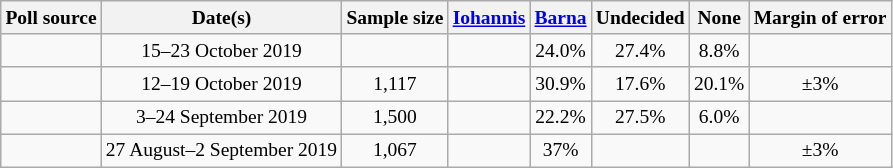<table class="wikitable" style="text-align:center;font-size:small;">
<tr>
<th>Poll source</th>
<th>Date(s)</th>
<th>Sample size</th>
<th><a href='#'>Iohannis</a></th>
<th><a href='#'>Barna</a></th>
<th>Undecided</th>
<th>None</th>
<th>Margin of error</th>
</tr>
<tr>
<td></td>
<td>15–23 October 2019</td>
<td></td>
<td> </td>
<td>24.0% </td>
<td>27.4% </td>
<td>8.8% </td>
<td></td>
</tr>
<tr>
<td></td>
<td>12–19 October 2019</td>
<td>1,117</td>
<td></td>
<td>30.9%</td>
<td>17.6%</td>
<td>20.1%</td>
<td>±3%</td>
</tr>
<tr>
<td></td>
<td>3–24 September 2019</td>
<td>1,500</td>
<td></td>
<td>22.2%</td>
<td>27.5%</td>
<td>6.0%</td>
<td></td>
</tr>
<tr>
<td></td>
<td>27 August–2 September 2019</td>
<td>1,067</td>
<td></td>
<td>37%</td>
<td></td>
<td></td>
<td>±3%</td>
</tr>
</table>
